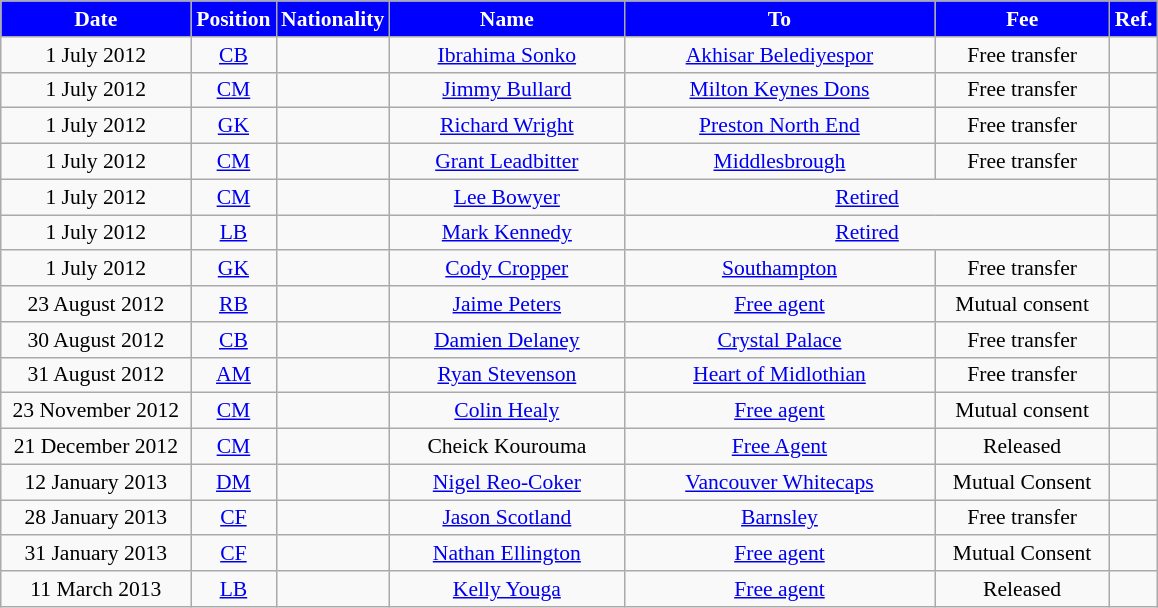<table class="wikitable"  style="text-align:center; font-size:90%; ">
<tr>
<th style="background:blue; color:white; width:120px;">Date</th>
<th style="background:blue; color:white; width:50px;">Position</th>
<th style="background:blue; color:white; width:50px;">Nationality</th>
<th style="background:blue; color:white; width:150px;">Name</th>
<th style="background:blue; color:white; width:200px;">To</th>
<th style="background:blue; color:white; width:110px;">Fee</th>
<th style="background:blue; color:white; width:25px;">Ref.</th>
</tr>
<tr>
<td>1 July 2012</td>
<td><a href='#'>CB</a></td>
<td></td>
<td><a href='#'>Ibrahima Sonko</a></td>
<td> <a href='#'>Akhisar Belediyespor</a></td>
<td>Free transfer</td>
<td></td>
</tr>
<tr>
<td>1 July 2012</td>
<td><a href='#'>CM</a></td>
<td></td>
<td><a href='#'>Jimmy Bullard</a></td>
<td> <a href='#'>Milton Keynes Dons</a></td>
<td>Free transfer</td>
<td></td>
</tr>
<tr>
<td>1 July 2012</td>
<td><a href='#'>GK</a></td>
<td></td>
<td><a href='#'>Richard Wright</a></td>
<td> <a href='#'>Preston North End</a></td>
<td>Free transfer</td>
<td></td>
</tr>
<tr>
<td>1 July 2012</td>
<td><a href='#'>CM</a></td>
<td></td>
<td><a href='#'>Grant Leadbitter</a></td>
<td> <a href='#'>Middlesbrough</a></td>
<td>Free transfer</td>
<td></td>
</tr>
<tr>
<td>1 July 2012</td>
<td><a href='#'>CM</a></td>
<td></td>
<td><a href='#'>Lee Bowyer</a></td>
<td colspan=2><a href='#'>Retired</a></td>
<td></td>
</tr>
<tr>
<td>1 July 2012</td>
<td><a href='#'>LB</a></td>
<td></td>
<td><a href='#'>Mark Kennedy</a></td>
<td colspan=2><a href='#'>Retired</a></td>
<td></td>
</tr>
<tr>
<td>1 July 2012</td>
<td><a href='#'>GK</a></td>
<td></td>
<td><a href='#'>Cody Cropper</a></td>
<td> <a href='#'>Southampton</a></td>
<td>Free transfer</td>
<td></td>
</tr>
<tr>
<td>23 August 2012</td>
<td><a href='#'>RB</a></td>
<td></td>
<td><a href='#'>Jaime Peters</a></td>
<td><a href='#'>Free agent</a></td>
<td>Mutual consent</td>
<td></td>
</tr>
<tr>
<td>30 August 2012</td>
<td><a href='#'>CB</a></td>
<td></td>
<td><a href='#'>Damien Delaney</a></td>
<td> <a href='#'>Crystal Palace</a></td>
<td>Free transfer</td>
<td></td>
</tr>
<tr>
<td>31 August 2012</td>
<td><a href='#'>AM</a></td>
<td></td>
<td><a href='#'>Ryan Stevenson</a></td>
<td> <a href='#'>Heart of Midlothian</a></td>
<td>Free transfer</td>
<td></td>
</tr>
<tr>
<td>23 November 2012</td>
<td><a href='#'>CM</a></td>
<td></td>
<td><a href='#'>Colin Healy</a></td>
<td><a href='#'>Free agent</a></td>
<td>Mutual consent</td>
<td></td>
</tr>
<tr>
<td>21 December 2012</td>
<td><a href='#'>CM</a></td>
<td></td>
<td>Cheick Kourouma</td>
<td><a href='#'>Free Agent</a></td>
<td>Released</td>
<td></td>
</tr>
<tr>
<td>12 January 2013</td>
<td><a href='#'>DM</a></td>
<td></td>
<td><a href='#'>Nigel Reo-Coker</a></td>
<td> <a href='#'>Vancouver Whitecaps</a></td>
<td>Mutual Consent</td>
<td></td>
</tr>
<tr>
<td>28 January 2013</td>
<td><a href='#'>CF</a></td>
<td></td>
<td><a href='#'>Jason Scotland</a></td>
<td> <a href='#'>Barnsley</a></td>
<td>Free transfer</td>
<td></td>
</tr>
<tr>
<td>31 January 2013</td>
<td><a href='#'>CF</a></td>
<td></td>
<td><a href='#'>Nathan Ellington</a></td>
<td><a href='#'>Free agent</a></td>
<td>Mutual Consent</td>
<td></td>
</tr>
<tr>
<td>11 March 2013</td>
<td><a href='#'>LB</a></td>
<td></td>
<td><a href='#'>Kelly Youga</a></td>
<td><a href='#'>Free agent</a></td>
<td>Released</td>
<td></td>
</tr>
</table>
